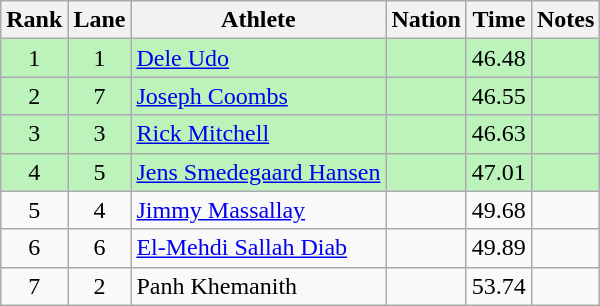<table class="wikitable sortable" style="text-align:center">
<tr>
<th>Rank</th>
<th>Lane</th>
<th>Athlete</th>
<th>Nation</th>
<th>Time</th>
<th>Notes</th>
</tr>
<tr style="background:#bbf3bb;">
<td>1</td>
<td>1</td>
<td align=left><a href='#'>Dele Udo</a></td>
<td align=left></td>
<td>46.48</td>
<td></td>
</tr>
<tr style="background:#bbf3bb;">
<td>2</td>
<td>7</td>
<td align=left><a href='#'>Joseph Coombs</a></td>
<td align=left></td>
<td>46.55</td>
<td></td>
</tr>
<tr style="background:#bbf3bb;">
<td>3</td>
<td>3</td>
<td align=left><a href='#'>Rick Mitchell</a></td>
<td align=left></td>
<td>46.63</td>
<td></td>
</tr>
<tr style="background:#bbf3bb;">
<td>4</td>
<td>5</td>
<td align=left><a href='#'>Jens Smedegaard Hansen</a></td>
<td align=left></td>
<td>47.01</td>
<td></td>
</tr>
<tr>
<td>5</td>
<td>4</td>
<td align=left><a href='#'>Jimmy Massallay</a></td>
<td align=left></td>
<td>49.68</td>
<td></td>
</tr>
<tr>
<td>6</td>
<td>6</td>
<td align=left><a href='#'>El-Mehdi Sallah Diab</a></td>
<td align=left></td>
<td>49.89</td>
<td></td>
</tr>
<tr>
<td>7</td>
<td>2</td>
<td align=left>Panh Khemanith</td>
<td align=left></td>
<td>53.74</td>
<td></td>
</tr>
</table>
